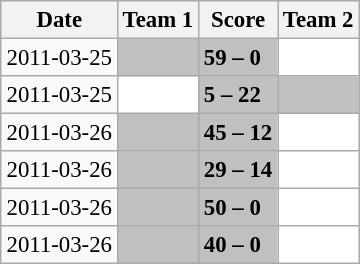<table class="wikitable" style="margin:0.5em auto; font-size:95%">
<tr>
<th>Date</th>
<th>Team 1</th>
<th>Score</th>
<th>Team 2</th>
</tr>
<tr>
<td>2011-03-25</td>
<td bgcolor="silver"></td>
<td bgcolor="silver"><strong>59 – 0</strong></td>
<td bgcolor="white"></td>
</tr>
<tr>
<td>2011-03-25</td>
<td bgcolor="white"></td>
<td bgcolor="silver"><strong>5 – 22</strong></td>
<td bgcolor="silver"></td>
</tr>
<tr>
<td>2011-03-26</td>
<td bgcolor="silver"></td>
<td bgcolor="silver"><strong>45 – 12</strong></td>
<td bgcolor="white"></td>
</tr>
<tr>
<td>2011-03-26</td>
<td bgcolor="silver"></td>
<td bgcolor="silver"><strong>29 – 14</strong></td>
<td bgcolor="white"></td>
</tr>
<tr>
<td>2011-03-26</td>
<td bgcolor="silver"></td>
<td bgcolor="silver"><strong>50 – 0</strong></td>
<td bgcolor="white"></td>
</tr>
<tr>
<td>2011-03-26</td>
<td bgcolor="silver"></td>
<td bgcolor="silver"><strong>40 – 0</strong></td>
<td bgcolor="white"></td>
</tr>
</table>
